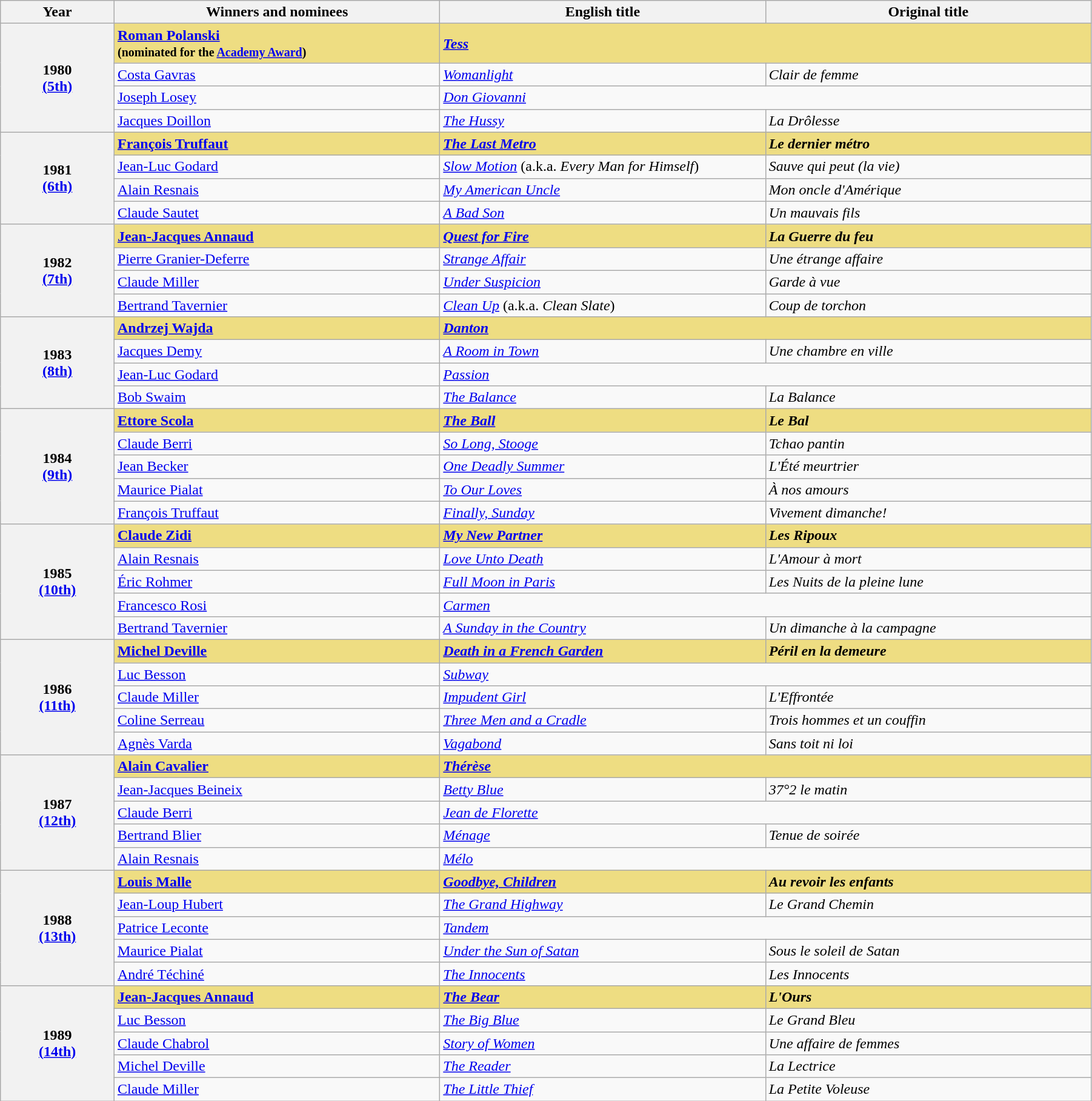<table class="wikitable" width="95%" cellpadding="5">
<tr>
<th width="100">Year</th>
<th width="300">Winners and nominees</th>
<th width="300">English title</th>
<th width="300">Original title</th>
</tr>
<tr>
<th rowspan="4" style="text-align:center;">1980<br><a href='#'>(5th)</a></th>
<td style="background:#eedd82;"><strong><a href='#'>Roman Polanski</a></strong><br><strong><small>(nominated for the <a href='#'>Academy Award</a>)</small></strong></td>
<td colspan="2" style="background:#eedd82;"><strong><em><a href='#'>Tess</a></em></strong></td>
</tr>
<tr>
<td><a href='#'>Costa Gavras</a></td>
<td><em><a href='#'>Womanlight</a></em></td>
<td><em>Clair de femme</em></td>
</tr>
<tr>
<td><a href='#'>Joseph Losey</a></td>
<td colspan="2"><em><a href='#'>Don Giovanni</a></em></td>
</tr>
<tr>
<td><a href='#'>Jacques Doillon</a></td>
<td><em><a href='#'>The Hussy</a></em></td>
<td><em>La Drôlesse</em></td>
</tr>
<tr>
<th rowspan="4" style="text-align:center;">1981<br><a href='#'>(6th)</a></th>
<td style="background:#eedd82;"><strong><a href='#'>François Truffaut</a></strong></td>
<td style="background:#eedd82;"><strong><em><a href='#'>The Last Metro</a></em></strong></td>
<td style="background:#eedd82;"><strong><em>Le dernier métro</em></strong></td>
</tr>
<tr>
<td><a href='#'>Jean-Luc Godard</a></td>
<td><em><a href='#'>Slow Motion</a></em> (a.k.a. <em>Every Man for Himself</em>)</td>
<td><em>Sauve qui peut (la vie)</em></td>
</tr>
<tr>
<td><a href='#'>Alain Resnais</a></td>
<td><em><a href='#'>My American Uncle</a></em></td>
<td><em>Mon oncle d'Amérique</em></td>
</tr>
<tr>
<td><a href='#'>Claude Sautet</a></td>
<td><em><a href='#'>A Bad Son</a></em></td>
<td><em>Un mauvais fils</em></td>
</tr>
<tr>
<th rowspan="4" style="text-align:center;">1982<br><a href='#'>(7th)</a></th>
<td style="background:#eedd82;"><strong><a href='#'>Jean-Jacques Annaud</a></strong></td>
<td style="background:#eedd82;"><strong><em><a href='#'>Quest for Fire</a></em></strong></td>
<td style="background:#eedd82;"><strong><em>La Guerre du feu</em></strong></td>
</tr>
<tr>
<td><a href='#'>Pierre Granier-Deferre</a></td>
<td><em><a href='#'>Strange Affair</a></em></td>
<td><em>Une étrange affaire</em></td>
</tr>
<tr>
<td><a href='#'>Claude Miller</a></td>
<td><em><a href='#'>Under Suspicion</a></em></td>
<td><em>Garde à vue</em></td>
</tr>
<tr>
<td><a href='#'>Bertrand Tavernier</a></td>
<td><em><a href='#'>Clean Up</a></em> (a.k.a. <em>Clean Slate</em>)</td>
<td><em>Coup de torchon</em></td>
</tr>
<tr>
<th rowspan="4" style="text-align:center;">1983<br><a href='#'>(8th)</a></th>
<td style="background:#eedd82;"><strong><a href='#'>Andrzej Wajda</a></strong></td>
<td colspan="2" style="background:#eedd82;"><strong><em><a href='#'>Danton</a></em></strong></td>
</tr>
<tr>
<td><a href='#'>Jacques Demy</a></td>
<td><em><a href='#'>A Room in Town</a></em></td>
<td><em>Une chambre en ville</em></td>
</tr>
<tr>
<td><a href='#'>Jean-Luc Godard</a></td>
<td colspan="2"><em><a href='#'>Passion</a></em></td>
</tr>
<tr>
<td><a href='#'>Bob Swaim</a></td>
<td><em><a href='#'>The Balance</a></em></td>
<td><em>La Balance</em></td>
</tr>
<tr>
<th rowspan="5" style="text-align:center;">1984<br><a href='#'>(9th)</a></th>
<td style="background:#eedd82;"><strong><a href='#'>Ettore Scola</a></strong></td>
<td style="background:#eedd82;"><strong><em><a href='#'>The Ball</a></em></strong></td>
<td style="background:#eedd82;"><strong><em>Le Bal</em></strong></td>
</tr>
<tr>
<td><a href='#'>Claude Berri</a></td>
<td><em><a href='#'>So Long, Stooge</a></em></td>
<td><em>Tchao pantin</em></td>
</tr>
<tr>
<td><a href='#'>Jean Becker</a></td>
<td><em><a href='#'>One Deadly Summer</a></em></td>
<td><em>L'Été meurtrier</em></td>
</tr>
<tr>
<td><a href='#'>Maurice Pialat</a></td>
<td><em><a href='#'>To Our Loves</a></em></td>
<td><em>À nos amours</em></td>
</tr>
<tr>
<td><a href='#'>François Truffaut</a></td>
<td><em><a href='#'>Finally, Sunday</a></em></td>
<td><em>Vivement dimanche!</em></td>
</tr>
<tr>
<th rowspan="5" style="text-align:center;">1985<br><a href='#'>(10th)</a></th>
<td style="background:#eedd82;"><strong><a href='#'>Claude Zidi</a></strong></td>
<td style="background:#eedd82;"><strong><em><a href='#'>My New Partner</a></em></strong></td>
<td style="background:#eedd82;"><strong><em>Les Ripoux</em></strong></td>
</tr>
<tr>
<td><a href='#'>Alain Resnais</a></td>
<td><em><a href='#'>Love Unto Death</a></em></td>
<td><em>L'Amour à mort</em></td>
</tr>
<tr>
<td><a href='#'>Éric Rohmer</a></td>
<td><em><a href='#'>Full Moon in Paris</a></em></td>
<td><em>Les Nuits de la pleine lune</em></td>
</tr>
<tr>
<td><a href='#'>Francesco Rosi</a></td>
<td colspan="2"><em><a href='#'>Carmen</a></em></td>
</tr>
<tr>
<td><a href='#'>Bertrand Tavernier</a></td>
<td><em><a href='#'>A Sunday in the Country</a></em></td>
<td><em>Un dimanche à la campagne</em></td>
</tr>
<tr>
<th rowspan="5" style="text-align:center;">1986<br><a href='#'>(11th)</a></th>
<td style="background:#eedd82;"><strong><a href='#'>Michel Deville</a></strong></td>
<td style="background:#eedd82;"><strong><em><a href='#'>Death in a French Garden</a></em></strong></td>
<td style="background:#eedd82;"><strong><em>Péril en la demeure</em></strong></td>
</tr>
<tr>
<td><a href='#'>Luc Besson</a></td>
<td colspan="2"><em><a href='#'>Subway</a></em></td>
</tr>
<tr>
<td><a href='#'>Claude Miller</a></td>
<td><em><a href='#'>Impudent Girl</a></em></td>
<td><em>L'Effrontée</em></td>
</tr>
<tr>
<td><a href='#'>Coline Serreau</a></td>
<td><em><a href='#'>Three Men and a Cradle</a></em></td>
<td><em>Trois hommes et un couffin</em></td>
</tr>
<tr>
<td><a href='#'>Agnès Varda</a></td>
<td><em><a href='#'>Vagabond</a></em></td>
<td><em>Sans toit ni loi</em></td>
</tr>
<tr>
<th rowspan="5" style="text-align:center;">1987<br><a href='#'>(12th)</a></th>
<td style="background:#eedd82;"><strong><a href='#'>Alain Cavalier</a></strong></td>
<td colspan="2" style="background:#eedd82;"><strong><em><a href='#'>Thérèse</a></em></strong></td>
</tr>
<tr>
<td><a href='#'>Jean-Jacques Beineix</a></td>
<td><em><a href='#'>Betty Blue</a></em></td>
<td><em>37°2 le matin</em></td>
</tr>
<tr>
<td><a href='#'>Claude Berri</a></td>
<td colspan="2"><em><a href='#'>Jean de Florette</a></em></td>
</tr>
<tr>
<td><a href='#'>Bertrand Blier</a></td>
<td><em><a href='#'>Ménage</a></em></td>
<td><em>Tenue de soirée</em></td>
</tr>
<tr>
<td><a href='#'>Alain Resnais</a></td>
<td colspan="2"><em><a href='#'>Mélo</a></em></td>
</tr>
<tr>
<th rowspan="5" style="text-align:center;">1988<br><a href='#'>(13th)</a></th>
<td style="background:#eedd82;"><strong><a href='#'>Louis Malle</a></strong></td>
<td style="background:#eedd82;"><strong><em><a href='#'>Goodbye, Children</a></em></strong></td>
<td style="background:#eedd82;"><strong><em>Au revoir les enfants</em></strong></td>
</tr>
<tr>
<td><a href='#'>Jean-Loup Hubert</a></td>
<td><em><a href='#'>The Grand Highway</a></em></td>
<td><em>Le Grand Chemin</em></td>
</tr>
<tr>
<td><a href='#'>Patrice Leconte</a></td>
<td colspan="2"><em><a href='#'>Tandem</a></em></td>
</tr>
<tr>
<td><a href='#'>Maurice Pialat</a></td>
<td><em><a href='#'>Under the Sun of Satan</a></em></td>
<td><em>Sous le soleil de Satan</em></td>
</tr>
<tr>
<td><a href='#'>André Téchiné</a></td>
<td><em><a href='#'>The Innocents</a></em></td>
<td><em>Les Innocents</em></td>
</tr>
<tr>
<th rowspan="5" style="text-align:center;">1989<br><a href='#'>(14th)</a></th>
<td style="background:#eedd82;"><strong><a href='#'>Jean-Jacques Annaud</a></strong></td>
<td style="background:#eedd82;"><strong><em><a href='#'>The Bear</a></em></strong></td>
<td style="background:#eedd82;"><strong><em>L'Ours</em></strong></td>
</tr>
<tr>
<td><a href='#'>Luc Besson</a></td>
<td><em><a href='#'>The Big Blue</a></em></td>
<td><em>Le Grand Bleu</em></td>
</tr>
<tr>
<td><a href='#'>Claude Chabrol</a></td>
<td><em><a href='#'>Story of Women</a></em></td>
<td><em>Une affaire de femmes</em></td>
</tr>
<tr>
<td><a href='#'>Michel Deville</a></td>
<td><em><a href='#'>The Reader</a></em></td>
<td><em>La Lectrice</em></td>
</tr>
<tr>
<td><a href='#'>Claude Miller</a></td>
<td><em><a href='#'>The Little Thief</a></em></td>
<td><em>La Petite Voleuse</em></td>
</tr>
</table>
